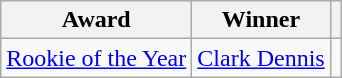<table class="wikitable">
<tr>
<th>Award</th>
<th>Winner</th>
<th></th>
</tr>
<tr>
<td><a href='#'>Rookie of the Year</a></td>
<td> <a href='#'>Clark Dennis</a></td>
<td></td>
</tr>
</table>
